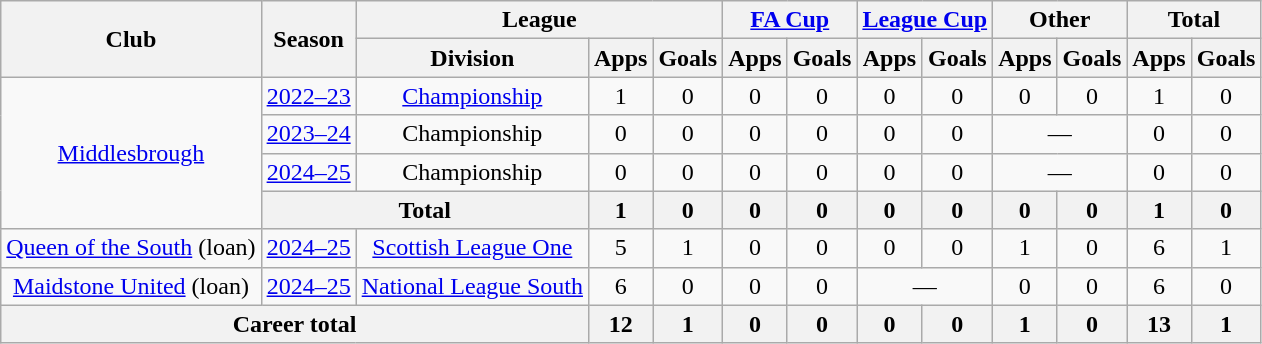<table class="wikitable" style="text-align: center">
<tr>
<th rowspan="2">Club</th>
<th rowspan="2">Season</th>
<th colspan="3">League</th>
<th colspan="2"><a href='#'>FA Cup</a></th>
<th colspan="2"><a href='#'>League Cup</a></th>
<th colspan="2">Other</th>
<th colspan="2">Total</th>
</tr>
<tr>
<th>Division</th>
<th>Apps</th>
<th>Goals</th>
<th>Apps</th>
<th>Goals</th>
<th>Apps</th>
<th>Goals</th>
<th>Apps</th>
<th>Goals</th>
<th>Apps</th>
<th>Goals</th>
</tr>
<tr>
<td rowspan="4"><a href='#'>Middlesbrough</a></td>
<td><a href='#'>2022–23</a></td>
<td><a href='#'>Championship</a></td>
<td>1</td>
<td>0</td>
<td>0</td>
<td>0</td>
<td>0</td>
<td>0</td>
<td>0</td>
<td>0</td>
<td>1</td>
<td>0</td>
</tr>
<tr>
<td><a href='#'>2023–24</a></td>
<td>Championship</td>
<td>0</td>
<td>0</td>
<td>0</td>
<td>0</td>
<td>0</td>
<td>0</td>
<td colspan="2">—</td>
<td>0</td>
<td>0</td>
</tr>
<tr>
<td><a href='#'>2024–25</a></td>
<td>Championship</td>
<td>0</td>
<td>0</td>
<td>0</td>
<td>0</td>
<td>0</td>
<td>0</td>
<td colspan="2">—</td>
<td>0</td>
<td>0</td>
</tr>
<tr>
<th colspan="2">Total</th>
<th>1</th>
<th>0</th>
<th>0</th>
<th>0</th>
<th>0</th>
<th>0</th>
<th>0</th>
<th>0</th>
<th>1</th>
<th>0</th>
</tr>
<tr>
<td><a href='#'>Queen of the South</a> (loan)</td>
<td><a href='#'>2024–25</a></td>
<td><a href='#'>Scottish League One</a></td>
<td>5</td>
<td>1</td>
<td>0</td>
<td>0</td>
<td>0</td>
<td>0</td>
<td>1</td>
<td>0</td>
<td>6</td>
<td>1</td>
</tr>
<tr>
<td><a href='#'>Maidstone United</a> (loan)</td>
<td><a href='#'>2024–25</a></td>
<td><a href='#'>National League South</a></td>
<td>6</td>
<td>0</td>
<td>0</td>
<td>0</td>
<td colspan="2">—</td>
<td>0</td>
<td>0</td>
<td>6</td>
<td>0</td>
</tr>
<tr>
<th colspan="3">Career total</th>
<th>12</th>
<th>1</th>
<th>0</th>
<th>0</th>
<th>0</th>
<th>0</th>
<th>1</th>
<th>0</th>
<th>13</th>
<th>1</th>
</tr>
</table>
